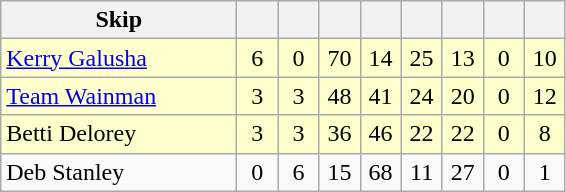<table class=wikitable style="text-align: center;">
<tr>
<th width=150>Skip</th>
<th width=20></th>
<th width=20></th>
<th width=20></th>
<th width=20></th>
<th width=20></th>
<th width=20></th>
<th width=20></th>
<th width=20></th>
</tr>
<tr bgcolor=#ffffcc>
<td style="text-align: left;"><a href='#'>Kerry Galusha</a></td>
<td>6</td>
<td>0</td>
<td>70</td>
<td>14</td>
<td>25</td>
<td>13</td>
<td>0</td>
<td>10</td>
</tr>
<tr bgcolor=#ffffcc>
<td style="text-align: left;"><a href='#'>Team Wainman</a></td>
<td>3</td>
<td>3</td>
<td>48</td>
<td>41</td>
<td>24</td>
<td>20</td>
<td>0</td>
<td>12</td>
</tr>
<tr bgcolor=#ffffcc>
<td style="text-align: left;">Betti Delorey</td>
<td>3</td>
<td>3</td>
<td>36</td>
<td>46</td>
<td>22</td>
<td>22</td>
<td>0</td>
<td>8</td>
</tr>
<tr>
<td style="text-align: left;">Deb Stanley</td>
<td>0</td>
<td>6</td>
<td>15</td>
<td>68</td>
<td>11</td>
<td>27</td>
<td>0</td>
<td>1</td>
</tr>
</table>
